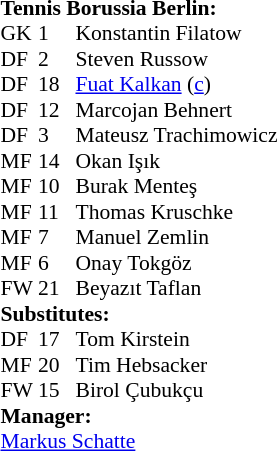<table style="font-size:90%" cellspacing="0" cellpadding="0" align="center">
<tr>
<td colspan=4><strong>Tennis Borussia Berlin:</strong></td>
</tr>
<tr>
<th width=25></th>
<th width=25></th>
</tr>
<tr>
<td>GK</td>
<td>1</td>
<td> Konstantin Filatow</td>
</tr>
<tr>
<td>DF</td>
<td>2</td>
<td> Steven Russow</td>
</tr>
<tr>
<td>DF</td>
<td>18</td>
<td> <a href='#'>Fuat Kalkan</a> (<a href='#'>c</a>)</td>
</tr>
<tr>
<td>DF</td>
<td>12</td>
<td> Marcojan Behnert</td>
<td></td>
<td></td>
</tr>
<tr>
<td>DF</td>
<td>3</td>
<td> Mateusz Trachimowicz</td>
</tr>
<tr>
<td>MF</td>
<td>14</td>
<td> Okan Işık</td>
</tr>
<tr>
<td>MF</td>
<td>10</td>
<td> Burak Menteş</td>
<td></td>
<td></td>
</tr>
<tr>
<td>MF</td>
<td>11</td>
<td> Thomas Kruschke</td>
</tr>
<tr>
<td>MF</td>
<td>7</td>
<td> Manuel Zemlin</td>
</tr>
<tr>
<td>MF</td>
<td>6</td>
<td> Onay Tokgöz</td>
<td></td>
<td></td>
</tr>
<tr>
<td>FW</td>
<td>21</td>
<td> Beyazıt Taflan</td>
</tr>
<tr>
<td colspan=3><strong>Substitutes:</strong></td>
</tr>
<tr>
<td>DF</td>
<td>17</td>
<td> Tom Kirstein</td>
<td></td>
<td></td>
</tr>
<tr>
<td>MF</td>
<td>20</td>
<td> Tim Hebsacker</td>
<td></td>
<td></td>
</tr>
<tr>
<td>FW</td>
<td>15</td>
<td> Birol Çubukçu</td>
<td></td>
<td></td>
</tr>
<tr>
<td colspan=3><strong>Manager:</strong></td>
</tr>
<tr>
<td colspan=4> <a href='#'>Markus Schatte</a></td>
</tr>
</table>
